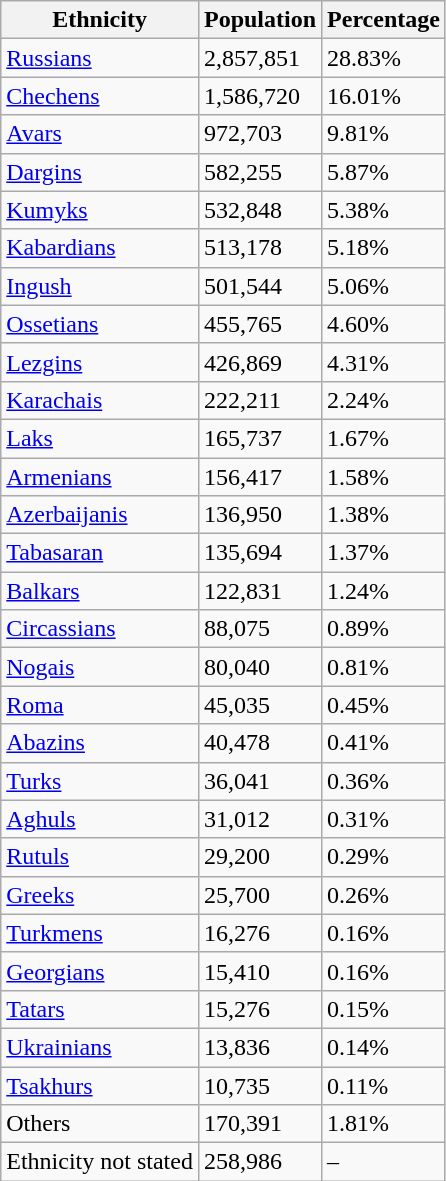<table class="wikitable">
<tr>
<th>Ethnicity</th>
<th>Population</th>
<th>Percentage</th>
</tr>
<tr>
<td><a href='#'>Russians</a></td>
<td>2,857,851</td>
<td>28.83%</td>
</tr>
<tr>
<td><a href='#'>Chechens</a></td>
<td>1,586,720</td>
<td>16.01%</td>
</tr>
<tr>
<td><a href='#'>Avars</a></td>
<td>972,703</td>
<td>9.81%</td>
</tr>
<tr>
<td><a href='#'>Dargins</a></td>
<td>582,255</td>
<td>5.87%</td>
</tr>
<tr>
<td><a href='#'>Kumyks</a></td>
<td>532,848</td>
<td>5.38%</td>
</tr>
<tr>
<td><a href='#'>Kabardians</a></td>
<td>513,178</td>
<td>5.18%</td>
</tr>
<tr>
<td><a href='#'>Ingush</a></td>
<td>501,544</td>
<td>5.06%</td>
</tr>
<tr>
<td><a href='#'>Ossetians</a></td>
<td>455,765</td>
<td>4.60%</td>
</tr>
<tr>
<td><a href='#'>Lezgins</a></td>
<td>426,869</td>
<td>4.31%</td>
</tr>
<tr>
<td><a href='#'>Karachais</a></td>
<td>222,211</td>
<td>2.24%</td>
</tr>
<tr>
<td><a href='#'>Laks</a></td>
<td>165,737</td>
<td>1.67%</td>
</tr>
<tr>
<td><a href='#'>Armenians</a></td>
<td>156,417</td>
<td>1.58%</td>
</tr>
<tr>
<td><a href='#'>Azerbaijanis</a></td>
<td>136,950</td>
<td>1.38%</td>
</tr>
<tr>
<td><a href='#'>Tabasaran</a></td>
<td>135,694</td>
<td>1.37%</td>
</tr>
<tr>
<td><a href='#'>Balkars</a></td>
<td>122,831</td>
<td>1.24%</td>
</tr>
<tr>
<td><a href='#'>Circassians</a></td>
<td>88,075</td>
<td>0.89%</td>
</tr>
<tr>
<td><a href='#'>Nogais</a></td>
<td>80,040</td>
<td>0.81%</td>
</tr>
<tr>
<td><a href='#'>Roma</a></td>
<td>45,035</td>
<td>0.45%</td>
</tr>
<tr>
<td><a href='#'>Abazins</a></td>
<td>40,478</td>
<td>0.41%</td>
</tr>
<tr>
<td><a href='#'>Turks</a></td>
<td>36,041</td>
<td>0.36%</td>
</tr>
<tr>
<td><a href='#'>Aghuls</a></td>
<td>31,012</td>
<td>0.31%</td>
</tr>
<tr>
<td><a href='#'>Rutuls</a></td>
<td>29,200</td>
<td>0.29%</td>
</tr>
<tr>
<td><a href='#'>Greeks</a></td>
<td>25,700</td>
<td>0.26%</td>
</tr>
<tr>
<td><a href='#'>Turkmens</a></td>
<td>16,276</td>
<td>0.16%</td>
</tr>
<tr>
<td><a href='#'>Georgians</a></td>
<td>15,410</td>
<td>0.16%</td>
</tr>
<tr>
<td><a href='#'>Tatars</a></td>
<td>15,276</td>
<td>0.15%</td>
</tr>
<tr>
<td><a href='#'>Ukrainians</a></td>
<td>13,836</td>
<td>0.14%</td>
</tr>
<tr>
<td><a href='#'>Tsakhurs</a></td>
<td>10,735</td>
<td>0.11%</td>
</tr>
<tr>
<td>Others</td>
<td>170,391</td>
<td>1.81%</td>
</tr>
<tr>
<td>Ethnicity not stated</td>
<td>258,986</td>
<td>–</td>
</tr>
</table>
